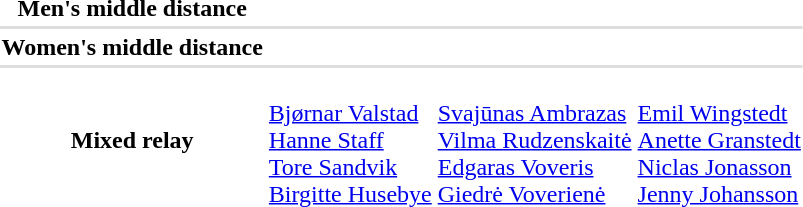<table>
<tr>
<th scope="row">Men's middle distance</th>
<td></td>
<td></td>
<td></td>
</tr>
<tr bgcolor=#DDDDDD>
<td colspan=4></td>
</tr>
<tr>
<th scope="row">Women's middle distance</th>
<td></td>
<td></td>
<td></td>
</tr>
<tr bgcolor=#DDDDDD>
<td colspan=4></td>
</tr>
<tr>
<th scope="row">Mixed relay</th>
<td><br><a href='#'>Bjørnar Valstad</a><br><a href='#'>Hanne Staff</a><br><a href='#'>Tore Sandvik</a><br><a href='#'>Birgitte Husebye</a></td>
<td><br><a href='#'>Svajūnas Ambrazas</a><br><a href='#'>Vilma Rudzenskaitė</a><br><a href='#'>Edgaras Voveris</a><br><a href='#'>Giedrė Voverienė</a></td>
<td><br><a href='#'>Emil Wingstedt</a><br><a href='#'>Anette Granstedt</a><br><a href='#'>Niclas Jonasson</a><br><a href='#'>Jenny Johansson</a></td>
</tr>
</table>
